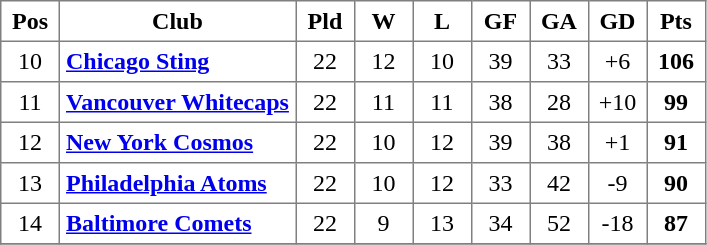<table class="toccolours" border="1" cellpadding="4" cellspacing="0" style="text-align:center; border-collapse: collapse; margin:0;">
<tr>
<th width=30>Pos</th>
<th>Club</th>
<th width=30>Pld</th>
<th width=30>W</th>
<th width=30>L</th>
<th width=30>GF</th>
<th width=30>GA</th>
<th width=30>GD</th>
<th width=30>Pts</th>
</tr>
<tr>
<td>10</td>
<td align=left><strong><a href='#'>Chicago Sting</a></strong></td>
<td>22</td>
<td>12</td>
<td>10</td>
<td>39</td>
<td>33</td>
<td>+6</td>
<td><strong>106</strong></td>
</tr>
<tr>
<td>11</td>
<td align=left><strong><a href='#'>Vancouver Whitecaps</a></strong></td>
<td>22</td>
<td>11</td>
<td>11</td>
<td>38</td>
<td>28</td>
<td>+10</td>
<td><strong>99</strong></td>
</tr>
<tr>
<td>12</td>
<td align=left><strong><a href='#'>New York Cosmos</a></strong></td>
<td>22</td>
<td>10</td>
<td>12</td>
<td>39</td>
<td>38</td>
<td>+1</td>
<td><strong>91</strong></td>
</tr>
<tr>
<td>13</td>
<td align=left><strong><a href='#'>Philadelphia Atoms</a></strong></td>
<td>22</td>
<td>10</td>
<td>12</td>
<td>33</td>
<td>42</td>
<td>-9</td>
<td><strong>90</strong></td>
</tr>
<tr>
<td>14</td>
<td align=left><strong><a href='#'>Baltimore Comets</a></strong></td>
<td>22</td>
<td>9</td>
<td>13</td>
<td>34</td>
<td>52</td>
<td>-18</td>
<td><strong>87</strong></td>
</tr>
<tr>
</tr>
</table>
